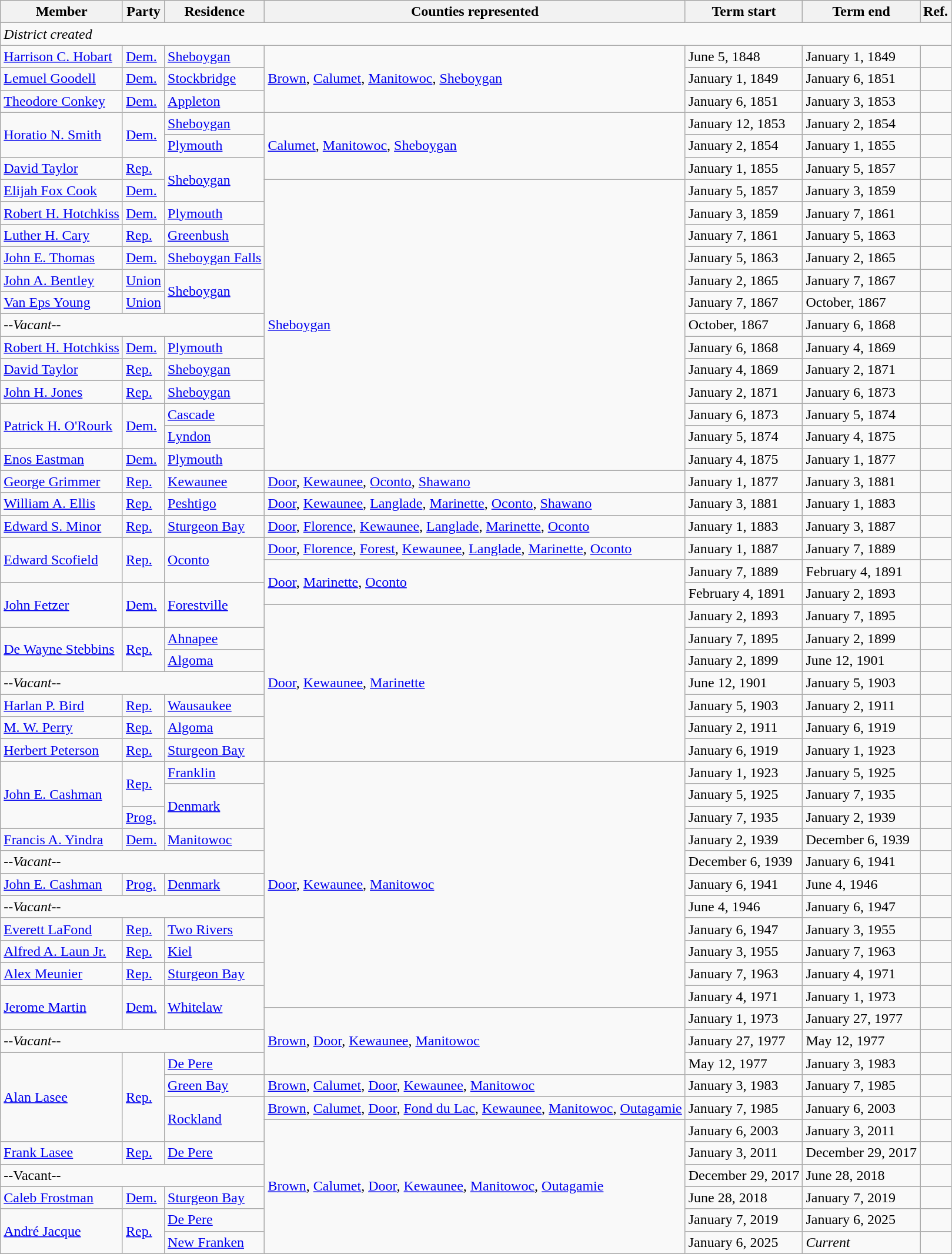<table class="wikitable">
<tr>
<th>Member</th>
<th>Party</th>
<th>Residence</th>
<th>Counties represented</th>
<th>Term start</th>
<th>Term end</th>
<th>Ref.</th>
</tr>
<tr>
<td colspan="7"><em>District created</em></td>
</tr>
<tr>
<td><a href='#'>Harrison C. Hobart</a></td>
<td><a href='#'>Dem.</a></td>
<td><a href='#'>Sheboygan</a></td>
<td rowspan="3"><a href='#'>Brown</a>, <a href='#'>Calumet</a>, <a href='#'>Manitowoc</a>, <a href='#'>Sheboygan</a></td>
<td>June 5, 1848</td>
<td>January 1, 1849</td>
<td></td>
</tr>
<tr>
<td><a href='#'>Lemuel Goodell</a></td>
<td><a href='#'>Dem.</a></td>
<td><a href='#'>Stockbridge</a></td>
<td>January 1, 1849</td>
<td>January 6, 1851</td>
<td></td>
</tr>
<tr>
<td><a href='#'>Theodore Conkey</a></td>
<td><a href='#'>Dem.</a></td>
<td><a href='#'>Appleton</a></td>
<td>January 6, 1851</td>
<td>January 3, 1853</td>
<td></td>
</tr>
<tr>
<td rowspan="2"><a href='#'>Horatio N. Smith</a></td>
<td rowspan="2" ><a href='#'>Dem.</a></td>
<td><a href='#'>Sheboygan</a></td>
<td rowspan="3"><a href='#'>Calumet</a>, <a href='#'>Manitowoc</a>, <a href='#'>Sheboygan</a></td>
<td>January 12, 1853</td>
<td>January 2, 1854</td>
<td></td>
</tr>
<tr>
<td><a href='#'>Plymouth</a></td>
<td>January 2, 1854</td>
<td>January 1, 1855</td>
<td></td>
</tr>
<tr>
<td><a href='#'>David Taylor</a></td>
<td><a href='#'>Rep.</a></td>
<td rowspan="2"><a href='#'>Sheboygan</a></td>
<td>January 1, 1855</td>
<td>January 5, 1857</td>
<td></td>
</tr>
<tr>
<td><a href='#'>Elijah Fox Cook</a></td>
<td><a href='#'>Dem.</a></td>
<td rowspan="13"><a href='#'>Sheboygan</a></td>
<td>January 5, 1857</td>
<td>January 3, 1859</td>
<td></td>
</tr>
<tr>
<td><a href='#'>Robert H. Hotchkiss</a></td>
<td><a href='#'>Dem.</a></td>
<td><a href='#'>Plymouth</a></td>
<td>January 3, 1859</td>
<td>January 7, 1861</td>
<td></td>
</tr>
<tr>
<td><a href='#'>Luther H. Cary</a></td>
<td><a href='#'>Rep.</a></td>
<td><a href='#'>Greenbush</a></td>
<td>January 7, 1861</td>
<td>January 5, 1863</td>
<td></td>
</tr>
<tr>
<td><a href='#'>John E. Thomas</a></td>
<td><a href='#'>Dem.</a></td>
<td><a href='#'>Sheboygan Falls</a></td>
<td>January 5, 1863</td>
<td>January 2, 1865</td>
<td></td>
</tr>
<tr>
<td><a href='#'>John A. Bentley</a></td>
<td><a href='#'>Union</a></td>
<td rowspan="2"><a href='#'>Sheboygan</a></td>
<td>January 2, 1865</td>
<td>January 7, 1867</td>
<td></td>
</tr>
<tr>
<td><a href='#'>Van Eps Young</a></td>
<td><a href='#'>Union</a></td>
<td>January 7, 1867</td>
<td>October, 1867</td>
<td></td>
</tr>
<tr>
<td colspan="3"><em>--Vacant--</em></td>
<td>October, 1867</td>
<td>January 6, 1868</td>
<td></td>
</tr>
<tr>
<td><a href='#'>Robert H. Hotchkiss</a></td>
<td><a href='#'>Dem.</a></td>
<td><a href='#'>Plymouth</a></td>
<td>January 6, 1868</td>
<td>January 4, 1869</td>
<td></td>
</tr>
<tr>
<td><a href='#'>David Taylor</a></td>
<td><a href='#'>Rep.</a></td>
<td><a href='#'>Sheboygan</a></td>
<td>January 4, 1869</td>
<td>January 2, 1871</td>
<td></td>
</tr>
<tr>
<td><a href='#'>John H. Jones</a></td>
<td><a href='#'>Rep.</a></td>
<td><a href='#'>Sheboygan</a></td>
<td>January 2, 1871</td>
<td>January 6, 1873</td>
<td></td>
</tr>
<tr>
<td rowspan="2"><a href='#'>Patrick H. O'Rourk</a></td>
<td rowspan="2" ><a href='#'>Dem.</a></td>
<td><a href='#'>Cascade</a></td>
<td>January 6, 1873</td>
<td>January 5, 1874</td>
<td></td>
</tr>
<tr>
<td><a href='#'>Lyndon</a></td>
<td>January 5, 1874</td>
<td>January 4, 1875</td>
<td></td>
</tr>
<tr>
<td><a href='#'>Enos Eastman</a></td>
<td><a href='#'>Dem.</a></td>
<td><a href='#'>Plymouth</a></td>
<td>January 4, 1875</td>
<td>January 1, 1877</td>
<td></td>
</tr>
<tr>
<td><a href='#'>George Grimmer</a></td>
<td><a href='#'>Rep.</a></td>
<td><a href='#'>Kewaunee</a></td>
<td><a href='#'>Door</a>, <a href='#'>Kewaunee</a>, <a href='#'>Oconto</a>, <a href='#'>Shawano</a></td>
<td>January 1, 1877</td>
<td>January 3, 1881</td>
<td></td>
</tr>
<tr>
<td><a href='#'>William A. Ellis</a></td>
<td><a href='#'>Rep.</a></td>
<td><a href='#'>Peshtigo</a></td>
<td><a href='#'>Door</a>, <a href='#'>Kewaunee</a>, <a href='#'>Langlade</a>, <a href='#'>Marinette</a>, <a href='#'>Oconto</a>, <a href='#'>Shawano</a></td>
<td>January 3, 1881</td>
<td>January 1, 1883</td>
<td></td>
</tr>
<tr>
<td><a href='#'>Edward S. Minor</a></td>
<td><a href='#'>Rep.</a></td>
<td><a href='#'>Sturgeon Bay</a></td>
<td><a href='#'>Door</a>, <a href='#'>Florence</a>, <a href='#'>Kewaunee</a>, <a href='#'>Langlade</a>, <a href='#'>Marinette</a>, <a href='#'>Oconto</a></td>
<td>January 1, 1883</td>
<td>January 3, 1887</td>
<td></td>
</tr>
<tr>
<td rowspan="2"><a href='#'>Edward Scofield</a></td>
<td rowspan="2"  ><a href='#'>Rep.</a></td>
<td rowspan="2"><a href='#'>Oconto</a></td>
<td><a href='#'>Door</a>, <a href='#'>Florence</a>, <a href='#'>Forest</a>, <a href='#'>Kewaunee</a>, <a href='#'>Langlade</a>, <a href='#'>Marinette</a>, <a href='#'>Oconto</a></td>
<td>January 1, 1887</td>
<td>January 7, 1889</td>
<td></td>
</tr>
<tr>
<td rowspan="2"><a href='#'>Door</a>, <a href='#'>Marinette</a>, <a href='#'>Oconto</a></td>
<td>January 7, 1889</td>
<td>February 4, 1891</td>
<td></td>
</tr>
<tr>
<td rowspan="2"><a href='#'>John Fetzer</a></td>
<td rowspan="2" ><a href='#'>Dem.</a></td>
<td rowspan="2"><a href='#'>Forestville</a></td>
<td>February 4, 1891</td>
<td>January 2, 1893</td>
<td></td>
</tr>
<tr>
<td rowspan="7"><a href='#'>Door</a>, <a href='#'>Kewaunee</a>, <a href='#'>Marinette</a></td>
<td>January 2, 1893</td>
<td>January 7, 1895</td>
<td></td>
</tr>
<tr>
<td rowspan="2"><a href='#'>De Wayne Stebbins</a></td>
<td rowspan="2"  ><a href='#'>Rep.</a></td>
<td><a href='#'>Ahnapee</a></td>
<td>January 7, 1895</td>
<td>January 2, 1899</td>
<td></td>
</tr>
<tr>
<td><a href='#'>Algoma</a></td>
<td>January 2, 1899</td>
<td>June 12, 1901</td>
<td></td>
</tr>
<tr>
<td colspan="3"><em>--Vacant--</em></td>
<td>June 12, 1901</td>
<td>January 5, 1903</td>
<td></td>
</tr>
<tr>
<td><a href='#'>Harlan P. Bird</a></td>
<td><a href='#'>Rep.</a></td>
<td><a href='#'>Wausaukee</a></td>
<td>January 5, 1903</td>
<td>January 2, 1911</td>
<td></td>
</tr>
<tr>
<td><a href='#'>M. W. Perry</a></td>
<td><a href='#'>Rep.</a></td>
<td><a href='#'>Algoma</a></td>
<td>January 2, 1911</td>
<td>January 6, 1919</td>
<td></td>
</tr>
<tr>
<td><a href='#'>Herbert Peterson</a></td>
<td><a href='#'>Rep.</a></td>
<td><a href='#'>Sturgeon Bay</a></td>
<td>January 6, 1919</td>
<td>January 1, 1923</td>
<td></td>
</tr>
<tr>
<td rowspan="3"><a href='#'>John E. Cashman</a></td>
<td rowspan="2" ><a href='#'>Rep.</a></td>
<td><a href='#'>Franklin</a></td>
<td rowspan="11"><a href='#'>Door</a>, <a href='#'>Kewaunee</a>, <a href='#'>Manitowoc</a></td>
<td>January 1, 1923</td>
<td>January 5, 1925</td>
<td></td>
</tr>
<tr>
<td rowspan="2"><a href='#'>Denmark</a></td>
<td>January 5, 1925</td>
<td>January 7, 1935</td>
<td></td>
</tr>
<tr>
<td><a href='#'>Prog.</a></td>
<td>January 7, 1935</td>
<td>January 2, 1939</td>
<td></td>
</tr>
<tr>
<td><a href='#'>Francis A. Yindra</a></td>
<td><a href='#'>Dem.</a></td>
<td><a href='#'>Manitowoc</a></td>
<td>January 2, 1939</td>
<td>December 6, 1939</td>
<td></td>
</tr>
<tr>
<td colspan="3"><em>--Vacant--</em></td>
<td>December 6, 1939</td>
<td>January 6, 1941</td>
<td></td>
</tr>
<tr>
<td><a href='#'>John E. Cashman</a></td>
<td><a href='#'>Prog.</a></td>
<td><a href='#'>Denmark</a></td>
<td>January 6, 1941</td>
<td>June 4, 1946</td>
<td></td>
</tr>
<tr>
<td colspan="3"><em>--Vacant--</em></td>
<td>June 4, 1946</td>
<td>January 6, 1947</td>
<td></td>
</tr>
<tr>
<td><a href='#'>Everett LaFond</a></td>
<td><a href='#'>Rep.</a></td>
<td><a href='#'>Two Rivers</a></td>
<td>January 6, 1947</td>
<td>January 3, 1955</td>
<td></td>
</tr>
<tr>
<td><a href='#'>Alfred A. Laun Jr.</a></td>
<td><a href='#'>Rep.</a></td>
<td><a href='#'>Kiel</a></td>
<td>January 3, 1955</td>
<td>January 7, 1963</td>
<td></td>
</tr>
<tr>
<td><a href='#'>Alex Meunier</a></td>
<td><a href='#'>Rep.</a></td>
<td><a href='#'>Sturgeon Bay</a></td>
<td>January 7, 1963</td>
<td>January 4, 1971</td>
<td></td>
</tr>
<tr>
<td rowspan="2"><a href='#'>Jerome Martin</a></td>
<td rowspan="2"  ><a href='#'>Dem.</a></td>
<td rowspan="2"><a href='#'>Whitelaw</a></td>
<td>January 4, 1971</td>
<td>January 1, 1973</td>
<td></td>
</tr>
<tr>
<td rowspan="3"><a href='#'>Brown</a>, <a href='#'>Door</a>, <a href='#'>Kewaunee</a>, <a href='#'>Manitowoc</a></td>
<td>January 1, 1973</td>
<td>January 27, 1977</td>
<td></td>
</tr>
<tr>
<td colspan="3"><em>--Vacant--</em></td>
<td>January 27, 1977</td>
<td>May 12, 1977</td>
<td></td>
</tr>
<tr>
<td rowspan="4"><a href='#'>Alan Lasee</a></td>
<td rowspan="4" ><a href='#'>Rep.</a></td>
<td><a href='#'>De Pere</a></td>
<td>May 12, 1977</td>
<td>January 3, 1983</td>
<td></td>
</tr>
<tr>
<td><a href='#'>Green Bay</a></td>
<td><a href='#'>Brown</a>, <a href='#'>Calumet</a>, <a href='#'>Door</a>, <a href='#'>Kewaunee</a>, <a href='#'>Manitowoc</a></td>
<td>January 3, 1983</td>
<td>January 7, 1985</td>
<td></td>
</tr>
<tr>
<td rowspan="2"><a href='#'>Rockland</a></td>
<td><a href='#'>Brown</a>, <a href='#'>Calumet</a>, <a href='#'>Door</a>, <a href='#'>Fond du Lac</a>, <a href='#'>Kewaunee</a>, <a href='#'>Manitowoc</a>, <a href='#'>Outagamie</a></td>
<td>January 7, 1985</td>
<td>January 6, 2003</td>
<td></td>
</tr>
<tr>
<td rowspan="6"><a href='#'>Brown</a>, <a href='#'>Calumet</a>, <a href='#'>Door</a>, <a href='#'>Kewaunee</a>, <a href='#'>Manitowoc</a>, <a href='#'>Outagamie</a></td>
<td>January 6, 2003</td>
<td>January 3, 2011</td>
<td></td>
</tr>
<tr>
<td><a href='#'>Frank Lasee</a></td>
<td><a href='#'>Rep.</a></td>
<td><a href='#'>De Pere</a></td>
<td>January 3, 2011</td>
<td>December 29, 2017</td>
<td></td>
</tr>
<tr>
<td colspan="3">--Vacant--</td>
<td>December 29, 2017</td>
<td>June 28, 2018</td>
<td></td>
</tr>
<tr>
<td><a href='#'>Caleb Frostman</a></td>
<td><a href='#'>Dem.</a></td>
<td><a href='#'>Sturgeon Bay</a></td>
<td>June 28, 2018</td>
<td>January 7, 2019</td>
<td></td>
</tr>
<tr>
<td rowspan="2"><a href='#'>André Jacque</a></td>
<td rowspan="2" ><a href='#'>Rep.</a></td>
<td><a href='#'>De Pere</a></td>
<td>January 7, 2019</td>
<td>January 6, 2025</td>
<td></td>
</tr>
<tr>
<td><a href='#'>New Franken</a></td>
<td>January 6, 2025</td>
<td><em>Current</em></td>
<td></td>
</tr>
</table>
